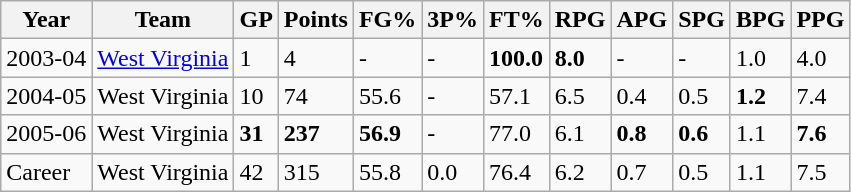<table class="wikitable">
<tr>
<th>Year</th>
<th>Team</th>
<th>GP</th>
<th>Points</th>
<th>FG%</th>
<th>3P%</th>
<th>FT%</th>
<th>RPG</th>
<th>APG</th>
<th>SPG</th>
<th>BPG</th>
<th>PPG</th>
</tr>
<tr>
<td>2003-04</td>
<td><a href='#'>West Virginia</a></td>
<td>1</td>
<td>4</td>
<td>-</td>
<td>-</td>
<td><strong>100.0</strong></td>
<td><strong>8.0</strong></td>
<td>-</td>
<td>-</td>
<td>1.0</td>
<td>4.0</td>
</tr>
<tr>
<td>2004-05</td>
<td>West Virginia</td>
<td>10</td>
<td>74</td>
<td>55.6</td>
<td>-</td>
<td>57.1</td>
<td>6.5</td>
<td>0.4</td>
<td>0.5</td>
<td><strong>1.2</strong></td>
<td>7.4</td>
</tr>
<tr>
<td>2005-06</td>
<td>West Virginia</td>
<td><strong>31</strong></td>
<td><strong>237</strong></td>
<td><strong>56.9</strong></td>
<td>-</td>
<td>77.0</td>
<td>6.1</td>
<td><strong>0.8</strong></td>
<td><strong>0.6</strong></td>
<td>1.1</td>
<td><strong>7.6</strong></td>
</tr>
<tr>
<td>Career</td>
<td>West Virginia</td>
<td>42</td>
<td>315</td>
<td>55.8</td>
<td>0.0</td>
<td>76.4</td>
<td>6.2</td>
<td>0.7</td>
<td>0.5</td>
<td>1.1</td>
<td>7.5</td>
</tr>
</table>
